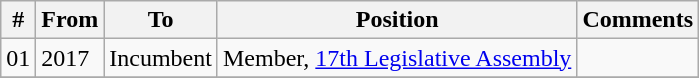<table class="wikitable sortable">
<tr>
<th>#</th>
<th>From</th>
<th>To</th>
<th>Position</th>
<th>Comments</th>
</tr>
<tr>
<td>01</td>
<td>2017</td>
<td>Incumbent</td>
<td>Member, <a href='#'>17th Legislative Assembly</a></td>
<td></td>
</tr>
<tr>
</tr>
</table>
